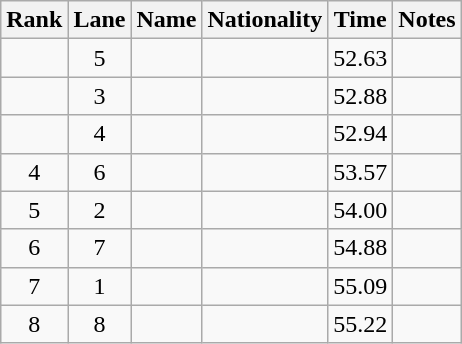<table class="wikitable sortable" style="text-align:center">
<tr>
<th>Rank</th>
<th>Lane</th>
<th>Name</th>
<th>Nationality</th>
<th>Time</th>
<th>Notes</th>
</tr>
<tr>
<td></td>
<td>5</td>
<td align=left></td>
<td align=left></td>
<td>52.63</td>
<td></td>
</tr>
<tr>
<td></td>
<td>3</td>
<td align=left></td>
<td align=left></td>
<td>52.88</td>
<td></td>
</tr>
<tr>
<td></td>
<td>4</td>
<td align=left></td>
<td align=left></td>
<td>52.94</td>
<td></td>
</tr>
<tr>
<td>4</td>
<td>6</td>
<td align=left></td>
<td align=left></td>
<td>53.57</td>
<td></td>
</tr>
<tr>
<td>5</td>
<td>2</td>
<td align=left></td>
<td align=left></td>
<td>54.00</td>
<td></td>
</tr>
<tr>
<td>6</td>
<td>7</td>
<td align=left></td>
<td align=left></td>
<td>54.88</td>
<td></td>
</tr>
<tr>
<td>7</td>
<td>1</td>
<td align=left></td>
<td align=left></td>
<td>55.09</td>
<td></td>
</tr>
<tr>
<td>8</td>
<td>8</td>
<td align=left></td>
<td align=left></td>
<td>55.22</td>
<td></td>
</tr>
</table>
